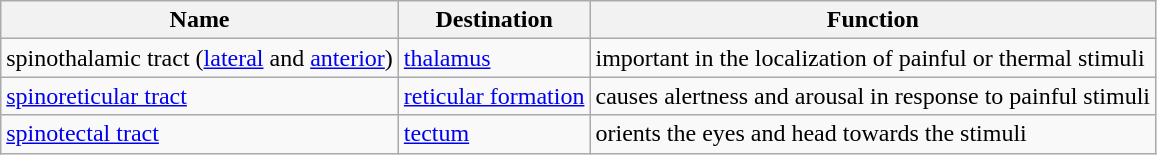<table class="wikitable">
<tr>
<th>Name</th>
<th>Destination</th>
<th>Function</th>
</tr>
<tr>
<td>spinothalamic tract (<a href='#'>lateral</a> and <a href='#'>anterior</a>)</td>
<td><a href='#'>thalamus</a></td>
<td>important in the localization of painful or thermal stimuli</td>
</tr>
<tr>
<td><a href='#'>spinoreticular tract</a></td>
<td><a href='#'>reticular formation</a></td>
<td>causes alertness and arousal in response to painful stimuli</td>
</tr>
<tr>
<td><a href='#'>spinotectal tract</a></td>
<td><a href='#'>tectum</a></td>
<td>orients the eyes and head towards the stimuli</td>
</tr>
</table>
